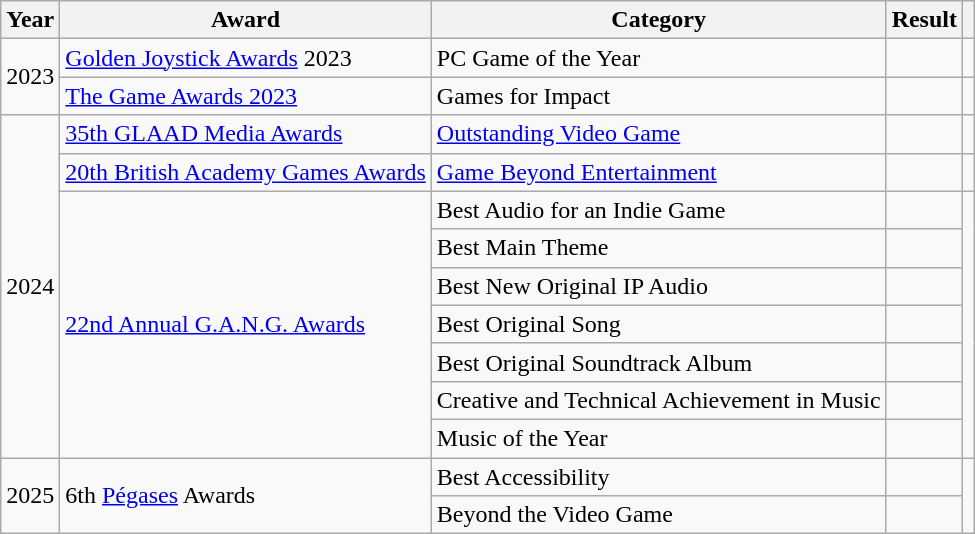<table class="wikitable sortable">
<tr>
<th>Year</th>
<th>Award</th>
<th>Category</th>
<th>Result</th>
<th></th>
</tr>
<tr>
<td rowspan="2">2023</td>
<td><a href='#'>Golden Joystick Awards</a> 2023</td>
<td>PC Game of the Year</td>
<td></td>
<td align="center"></td>
</tr>
<tr>
<td><a href='#'>The Game Awards 2023</a></td>
<td>Games for Impact</td>
<td></td>
<td align="center"></td>
</tr>
<tr>
<td rowspan="9">2024</td>
<td><a href='#'>35th GLAAD Media Awards</a></td>
<td><a href='#'>Outstanding Video Game</a></td>
<td></td>
<td align="center"></td>
</tr>
<tr>
<td><a href='#'>20th British Academy Games Awards</a></td>
<td><a href='#'>Game Beyond Entertainment</a></td>
<td></td>
<td align="center"></td>
</tr>
<tr>
<td rowspan="7"><a href='#'>22nd Annual G.A.N.G. Awards</a></td>
<td>Best Audio for an Indie Game</td>
<td></td>
<td style="text-align:center;" rowspan="7"></td>
</tr>
<tr>
<td>Best Main Theme</td>
<td></td>
</tr>
<tr>
<td>Best New Original IP Audio</td>
<td></td>
</tr>
<tr>
<td>Best Original Song</td>
<td></td>
</tr>
<tr>
<td>Best Original Soundtrack Album</td>
<td></td>
</tr>
<tr>
<td>Creative and Technical Achievement in Music</td>
<td></td>
</tr>
<tr>
<td>Music of the Year</td>
<td></td>
</tr>
<tr>
<td rowspan="2">2025</td>
<td rowspan="2">6th <a href='#'>Pégases</a> Awards</td>
<td>Best Accessibility</td>
<td></td>
<td rowspan="2" style="text-align:center;"></td>
</tr>
<tr>
<td>Beyond the Video Game</td>
<td></td>
</tr>
</table>
